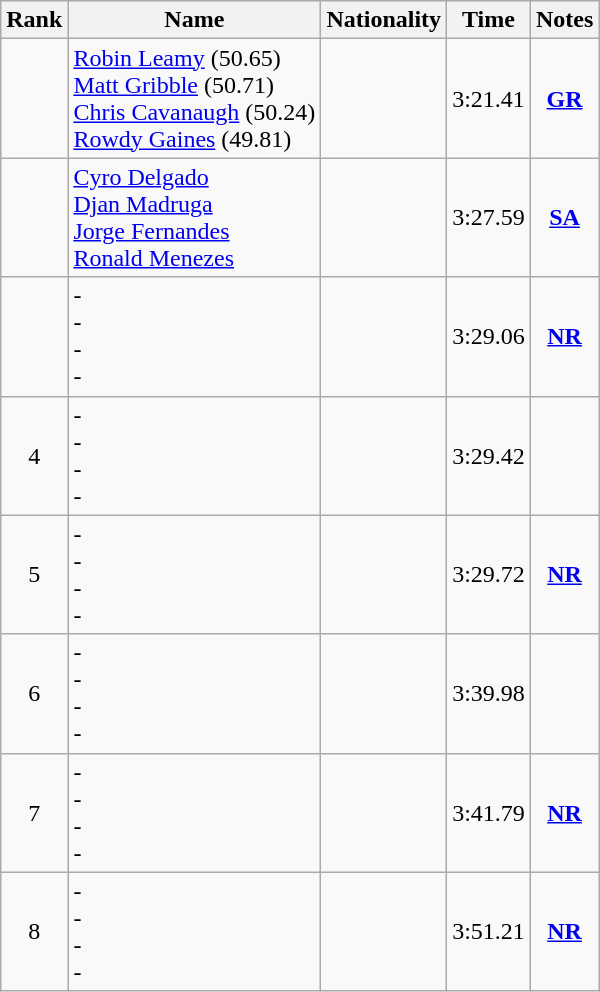<table class="wikitable sortable" style="text-align:center">
<tr>
<th>Rank</th>
<th>Name</th>
<th>Nationality</th>
<th>Time</th>
<th>Notes</th>
</tr>
<tr>
<td></td>
<td align=left><a href='#'>Robin Leamy</a> (50.65) <br> <a href='#'>Matt Gribble</a> (50.71) <br> <a href='#'>Chris Cavanaugh</a> (50.24) <br> <a href='#'>Rowdy Gaines</a> (49.81)</td>
<td align=left></td>
<td>3:21.41</td>
<td><strong><a href='#'>GR</a></strong></td>
</tr>
<tr>
<td></td>
<td align=left><a href='#'>Cyro Delgado</a> <br> <a href='#'>Djan Madruga</a> <br> <a href='#'>Jorge Fernandes</a> <br> <a href='#'>Ronald Menezes</a></td>
<td align=left></td>
<td>3:27.59</td>
<td><strong><a href='#'>SA</a></strong></td>
</tr>
<tr>
<td></td>
<td align=left>- <br> - <br> - <br> -</td>
<td align=left></td>
<td>3:29.06</td>
<td><strong><a href='#'>NR</a></strong></td>
</tr>
<tr>
<td>4</td>
<td align=left>- <br> - <br> - <br> -</td>
<td align=left></td>
<td>3:29.42</td>
<td></td>
</tr>
<tr>
<td>5</td>
<td align=left>- <br> - <br> - <br> -</td>
<td align=left></td>
<td>3:29.72</td>
<td><strong><a href='#'>NR</a></strong></td>
</tr>
<tr>
<td>6</td>
<td align=left>- <br> - <br> - <br> -</td>
<td align=left></td>
<td>3:39.98</td>
<td></td>
</tr>
<tr>
<td>7</td>
<td align=left>- <br> - <br> - <br> -</td>
<td align=left></td>
<td>3:41.79</td>
<td><strong><a href='#'>NR</a></strong></td>
</tr>
<tr>
<td>8</td>
<td align=left>- <br> - <br> - <br> -</td>
<td align=left></td>
<td>3:51.21</td>
<td><strong><a href='#'>NR</a></strong></td>
</tr>
</table>
